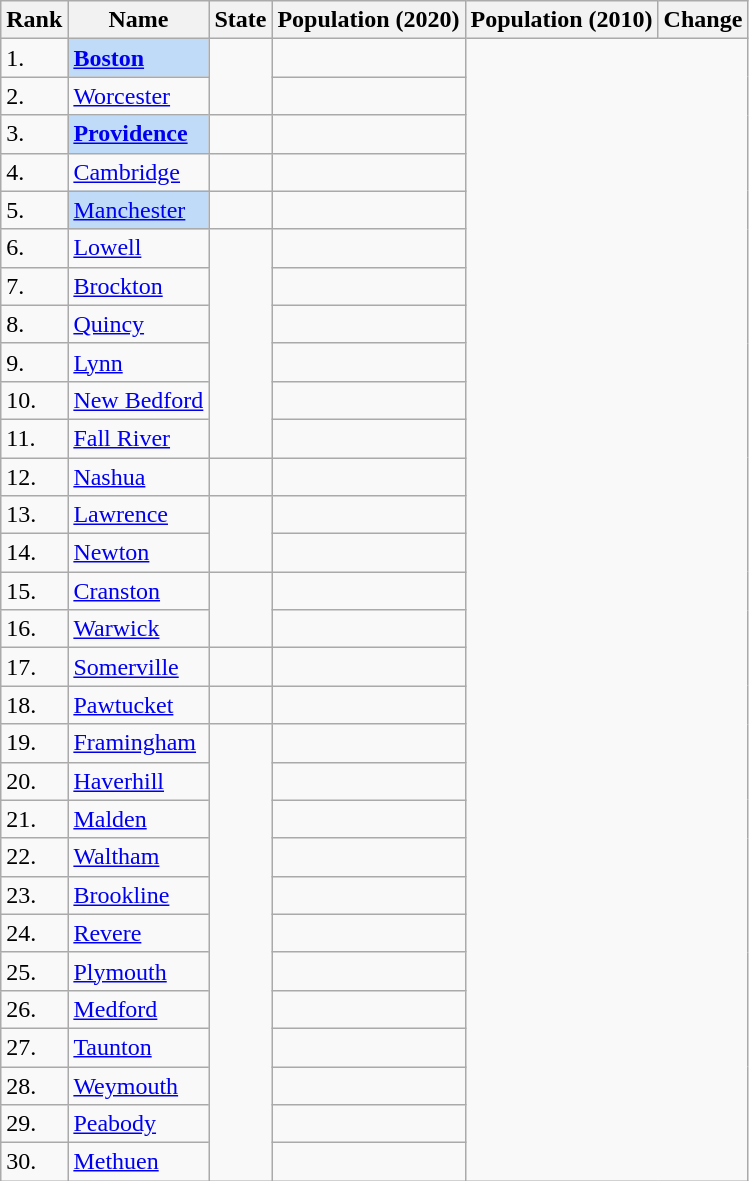<table class="wikitable sortable">
<tr>
<th>Rank</th>
<th>Name</th>
<th>State</th>
<th>Population (2020)</th>
<th>Population (2010)</th>
<th>Change</th>
</tr>
<tr>
<td>1.</td>
<td style="background:#c0dbf7"><strong><a href='#'>Boston</a></strong></td>
<td rowspan="2"></td>
<td></td>
</tr>
<tr>
<td>2.</td>
<td><a href='#'>Worcester</a></td>
<td></td>
</tr>
<tr>
<td>3.</td>
<td style="background:#c0dbf7"><strong><a href='#'>Providence</a></strong></td>
<td></td>
<td></td>
</tr>
<tr>
<td>4.</td>
<td><a href='#'>Cambridge</a></td>
<td></td>
<td></td>
</tr>
<tr>
<td>5.</td>
<td style="background:#c0dbf7"><a href='#'>Manchester</a></td>
<td></td>
<td></td>
</tr>
<tr>
<td>6.</td>
<td><a href='#'>Lowell</a></td>
<td rowspan="6"></td>
<td></td>
</tr>
<tr>
<td>7.</td>
<td><a href='#'>Brockton</a></td>
<td></td>
</tr>
<tr>
<td>8.</td>
<td><a href='#'>Quincy</a></td>
<td></td>
</tr>
<tr>
<td>9.</td>
<td><a href='#'>Lynn</a></td>
<td></td>
</tr>
<tr>
<td>10.</td>
<td><a href='#'>New Bedford</a></td>
<td></td>
</tr>
<tr>
<td>11.</td>
<td><a href='#'>Fall River</a></td>
<td></td>
</tr>
<tr>
<td>12.</td>
<td><a href='#'>Nashua</a></td>
<td></td>
<td></td>
</tr>
<tr>
<td>13.</td>
<td><a href='#'>Lawrence</a></td>
<td rowspan="2"></td>
<td></td>
</tr>
<tr>
<td>14.</td>
<td><a href='#'>Newton</a></td>
<td></td>
</tr>
<tr>
<td>15.</td>
<td><a href='#'>Cranston</a></td>
<td rowspan="2"></td>
<td></td>
</tr>
<tr>
<td>16.</td>
<td><a href='#'>Warwick</a></td>
<td></td>
</tr>
<tr>
<td>17.</td>
<td><a href='#'>Somerville</a></td>
<td></td>
<td></td>
</tr>
<tr>
<td>18.</td>
<td><a href='#'>Pawtucket</a></td>
<td></td>
<td></td>
</tr>
<tr>
<td>19.</td>
<td><a href='#'>Framingham</a></td>
<td rowspan="12"></td>
<td></td>
</tr>
<tr>
<td>20.</td>
<td><a href='#'>Haverhill</a></td>
<td></td>
</tr>
<tr>
<td>21.</td>
<td><a href='#'>Malden</a></td>
<td></td>
</tr>
<tr>
<td>22.</td>
<td><a href='#'>Waltham</a></td>
<td></td>
</tr>
<tr>
<td>23.</td>
<td><a href='#'>Brookline</a></td>
<td></td>
</tr>
<tr>
<td>24.</td>
<td><a href='#'>Revere</a></td>
<td></td>
</tr>
<tr>
<td>25.</td>
<td><a href='#'>Plymouth</a></td>
<td></td>
</tr>
<tr>
<td>26.</td>
<td><a href='#'>Medford</a></td>
<td></td>
</tr>
<tr>
<td>27.</td>
<td><a href='#'>Taunton</a></td>
<td></td>
</tr>
<tr>
<td>28.</td>
<td><a href='#'>Weymouth</a></td>
<td></td>
</tr>
<tr>
<td>29.</td>
<td><a href='#'>Peabody</a></td>
<td></td>
</tr>
<tr>
<td>30.</td>
<td><a href='#'>Methuen</a></td>
<td></td>
</tr>
</table>
